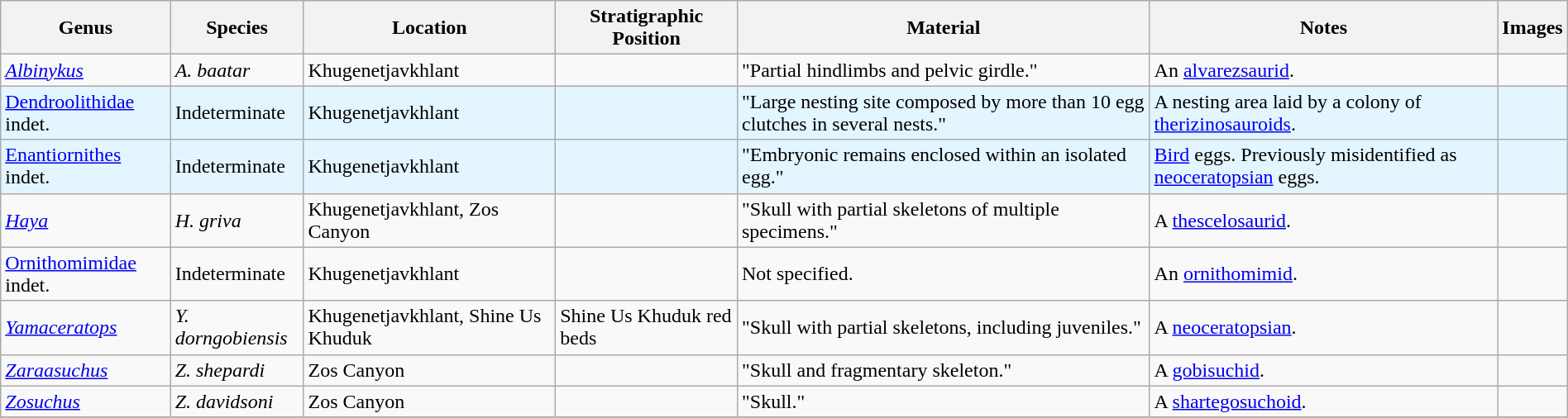<table class="wikitable" align="center" width="100%">
<tr>
<th>Genus</th>
<th>Species</th>
<th>Location</th>
<th>Stratigraphic Position</th>
<th>Material</th>
<th>Notes</th>
<th>Images</th>
</tr>
<tr>
<td><em><a href='#'>Albinykus</a></em></td>
<td><em>A. baatar</em></td>
<td>Khugenetjavkhlant</td>
<td></td>
<td>"Partial hindlimbs and pelvic girdle."</td>
<td>An <a href='#'>alvarezsaurid</a>.</td>
<td></td>
</tr>
<tr>
<td style="background:#e3f5ff;"><a href='#'>Dendroolithidae</a> indet.</td>
<td style="background:#e3f5ff;">Indeterminate</td>
<td style="background:#e3f5ff;">Khugenetjavkhlant</td>
<td style="background:#e3f5ff;"></td>
<td style="background:#e3f5ff;">"Large nesting site composed by more than 10 egg clutches in several nests."</td>
<td style="background:#e3f5ff;">A nesting area laid by a colony of <a href='#'>therizinosauroids</a>.</td>
<td style="background:#e3f5ff;"></td>
</tr>
<tr>
<td style="background:#e3f5ff;"><a href='#'>Enantiornithes</a> indet.</td>
<td style="background:#e3f5ff;">Indeterminate</td>
<td style="background:#e3f5ff;">Khugenetjavkhlant</td>
<td style="background:#e3f5ff;"></td>
<td style="background:#e3f5ff;">"Embryonic remains enclosed within an isolated egg."</td>
<td style="background:#e3f5ff;"><a href='#'>Bird</a> eggs. Previously misidentified as <a href='#'>neoceratopsian</a> eggs.</td>
<td style="background:#e3f5ff;"></td>
</tr>
<tr>
<td><em><a href='#'>Haya</a></em></td>
<td><em>H. griva</em></td>
<td>Khugenetjavkhlant, Zos Canyon</td>
<td></td>
<td>"Skull with partial skeletons of multiple specimens."</td>
<td>A <a href='#'>thescelosaurid</a>.</td>
<td></td>
</tr>
<tr>
<td><a href='#'>Ornithomimidae</a> indet.</td>
<td>Indeterminate</td>
<td>Khugenetjavkhlant</td>
<td></td>
<td>Not specified.</td>
<td>An <a href='#'>ornithomimid</a>.</td>
<td></td>
</tr>
<tr>
<td><em><a href='#'>Yamaceratops</a></em></td>
<td><em>Y. dorngobiensis</em></td>
<td>Khugenetjavkhlant, Shine Us Khuduk</td>
<td>Shine Us Khuduk red beds</td>
<td>"Skull with partial skeletons, including juveniles."</td>
<td>A <a href='#'>neoceratopsian</a>.</td>
<td></td>
</tr>
<tr>
<td><em><a href='#'>Zaraasuchus</a></em></td>
<td><em>Z. shepardi</em></td>
<td>Zos Canyon</td>
<td></td>
<td>"Skull and fragmentary skeleton."</td>
<td>A <a href='#'>gobisuchid</a>.</td>
<td></td>
</tr>
<tr>
<td><em><a href='#'>Zosuchus</a></em></td>
<td><em>Z. davidsoni</em></td>
<td>Zos Canyon</td>
<td></td>
<td>"Skull."</td>
<td>A <a href='#'>shartegosuchoid</a>.</td>
<td></td>
</tr>
<tr>
</tr>
</table>
